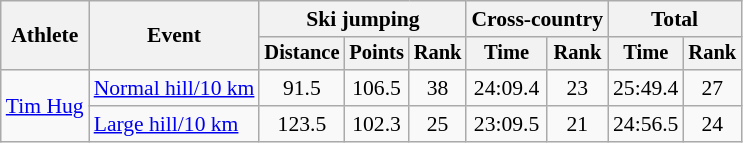<table class="wikitable" style="font-size:90%">
<tr>
<th rowspan="2">Athlete</th>
<th rowspan="2">Event</th>
<th colspan="3">Ski jumping</th>
<th colspan="2">Cross-country</th>
<th colspan="2">Total</th>
</tr>
<tr style="font-size:95%">
<th>Distance</th>
<th>Points</th>
<th>Rank</th>
<th>Time</th>
<th>Rank</th>
<th>Time</th>
<th>Rank</th>
</tr>
<tr align=center>
<td align=left rowspan=2><a href='#'>Tim Hug</a></td>
<td align=left><a href='#'>Normal hill/10 km</a></td>
<td>91.5</td>
<td>106.5</td>
<td>38</td>
<td>24:09.4</td>
<td>23</td>
<td>25:49.4</td>
<td>27</td>
</tr>
<tr align=center>
<td align=left><a href='#'>Large hill/10 km</a></td>
<td>123.5</td>
<td>102.3</td>
<td>25</td>
<td>23:09.5</td>
<td>21</td>
<td>24:56.5</td>
<td>24</td>
</tr>
</table>
